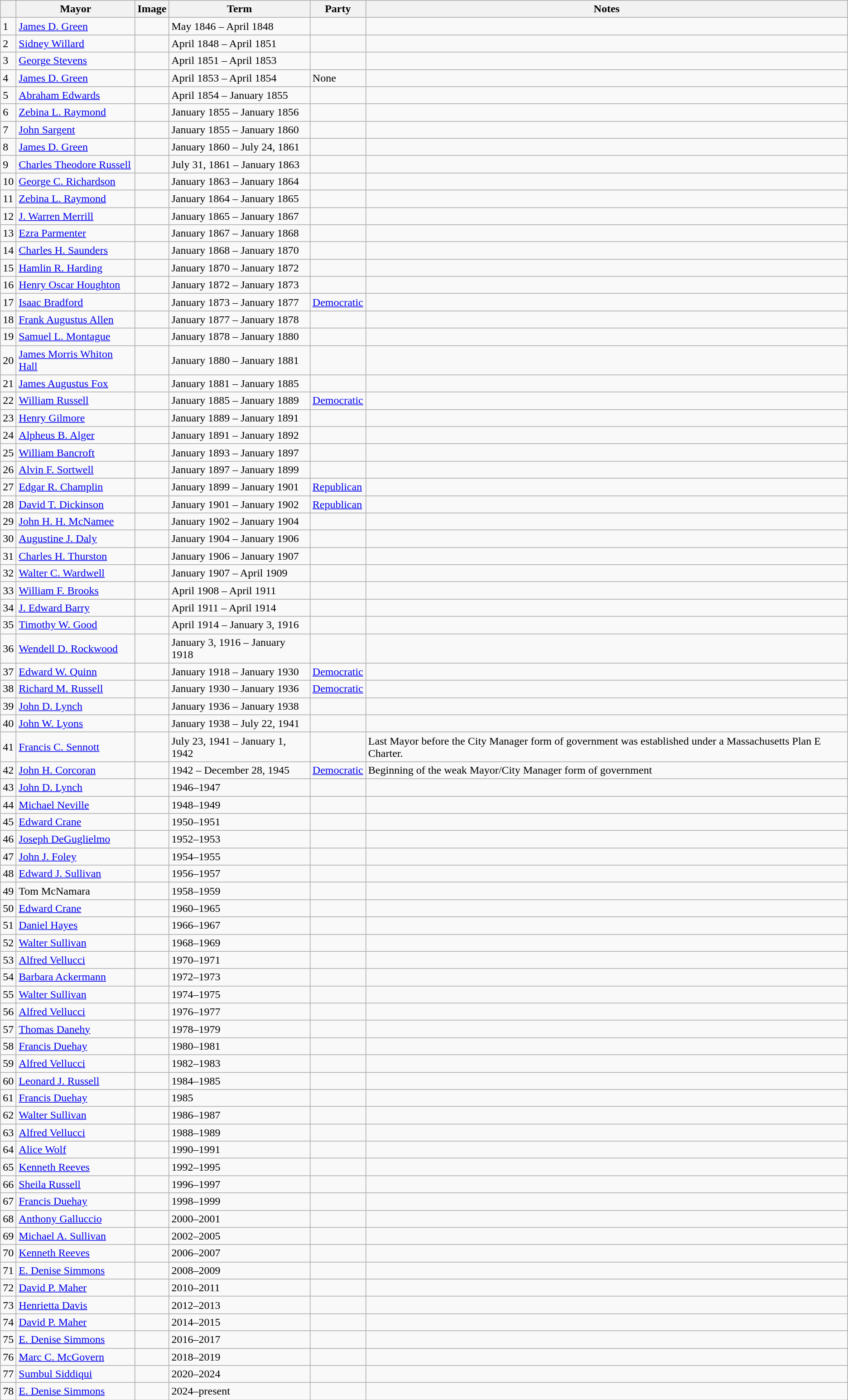<table class="wikitable">
<tr>
<th></th>
<th>Mayor</th>
<th>Image</th>
<th>Term</th>
<th>Party</th>
<th>Notes</th>
</tr>
<tr>
<td>1</td>
<td><a href='#'>James D. Green</a></td>
<td></td>
<td>May 1846 – April 1848</td>
<td></td>
<td></td>
</tr>
<tr>
<td>2</td>
<td><a href='#'>Sidney Willard</a></td>
<td></td>
<td>April 1848 – April 1851</td>
<td></td>
<td></td>
</tr>
<tr>
<td>3</td>
<td><a href='#'>George Stevens</a></td>
<td></td>
<td>April 1851 – April 1853</td>
<td></td>
<td></td>
</tr>
<tr>
<td>4</td>
<td><a href='#'>James D. Green</a></td>
<td></td>
<td>April 1853 – April 1854</td>
<td>None</td>
<td></td>
</tr>
<tr>
<td>5</td>
<td><a href='#'>Abraham Edwards</a></td>
<td></td>
<td>April 1854 – January 1855</td>
<td></td>
<td></td>
</tr>
<tr>
<td>6</td>
<td><a href='#'>Zebina L. Raymond</a></td>
<td></td>
<td>January 1855 – January 1856</td>
<td></td>
<td></td>
</tr>
<tr>
<td>7</td>
<td><a href='#'>John Sargent</a></td>
<td></td>
<td>January 1855 – January 1860</td>
<td></td>
<td></td>
</tr>
<tr>
<td>8</td>
<td><a href='#'>James D. Green</a></td>
<td></td>
<td>January 1860 – July 24, 1861</td>
<td></td>
<td></td>
</tr>
<tr>
<td>9</td>
<td><a href='#'>Charles Theodore Russell</a></td>
<td></td>
<td>July 31, 1861 – January 1863</td>
<td></td>
<td></td>
</tr>
<tr>
<td>10</td>
<td><a href='#'>George C. Richardson</a></td>
<td></td>
<td>January 1863 – January 1864</td>
<td></td>
<td></td>
</tr>
<tr>
<td>11</td>
<td><a href='#'>Zebina L. Raymond</a></td>
<td></td>
<td>January 1864 – January 1865</td>
<td></td>
<td></td>
</tr>
<tr>
<td>12</td>
<td><a href='#'>J. Warren Merrill</a></td>
<td></td>
<td>January 1865 – January 1867</td>
<td></td>
<td></td>
</tr>
<tr>
<td>13</td>
<td><a href='#'>Ezra Parmenter</a></td>
<td></td>
<td>January 1867 – January 1868</td>
<td></td>
<td></td>
</tr>
<tr>
<td>14</td>
<td><a href='#'>Charles H. Saunders</a></td>
<td></td>
<td>January 1868 – January 1870</td>
<td></td>
<td></td>
</tr>
<tr>
<td>15</td>
<td><a href='#'>Hamlin R. Harding</a></td>
<td></td>
<td>January 1870 – January 1872</td>
<td></td>
<td></td>
</tr>
<tr>
<td>16</td>
<td><a href='#'>Henry Oscar Houghton</a></td>
<td></td>
<td>January 1872 – January 1873</td>
<td></td>
</tr>
<tr>
<td>17</td>
<td><a href='#'>Isaac Bradford</a></td>
<td></td>
<td>January 1873 – January 1877</td>
<td><a href='#'>Democratic</a></td>
<td></td>
</tr>
<tr>
<td>18</td>
<td><a href='#'>Frank Augustus Allen</a></td>
<td></td>
<td>January 1877 – January 1878</td>
<td></td>
<td></td>
</tr>
<tr>
<td>19</td>
<td><a href='#'>Samuel L. Montague</a></td>
<td></td>
<td>January 1878 – January 1880</td>
<td></td>
<td></td>
</tr>
<tr>
<td>20</td>
<td><a href='#'>James Morris Whiton Hall</a></td>
<td></td>
<td>January 1880 – January 1881</td>
<td></td>
<td></td>
</tr>
<tr>
<td>21</td>
<td><a href='#'>James Augustus Fox</a></td>
<td></td>
<td>January 1881 – January 1885</td>
<td></td>
<td></td>
</tr>
<tr>
<td>22</td>
<td><a href='#'>William Russell</a></td>
<td></td>
<td>January 1885 – January 1889</td>
<td><a href='#'>Democratic</a></td>
<td></td>
</tr>
<tr>
<td>23</td>
<td><a href='#'>Henry Gilmore</a></td>
<td></td>
<td>January 1889 – January 1891</td>
<td></td>
</tr>
<tr>
<td>24</td>
<td><a href='#'>Alpheus B. Alger</a></td>
<td></td>
<td>January 1891 – January 1892</td>
<td></td>
<td></td>
</tr>
<tr>
<td>25</td>
<td><a href='#'>William Bancroft</a></td>
<td></td>
<td>January 1893 – January 1897</td>
<td></td>
<td></td>
</tr>
<tr>
<td>26</td>
<td><a href='#'>Alvin F. Sortwell</a></td>
<td></td>
<td>January 1897 – January 1899</td>
<td></td>
<td></td>
</tr>
<tr>
<td>27</td>
<td><a href='#'>Edgar R. Champlin</a></td>
<td></td>
<td>January 1899 – January 1901</td>
<td><a href='#'>Republican</a></td>
<td></td>
</tr>
<tr>
<td>28</td>
<td><a href='#'>David T. Dickinson</a></td>
<td></td>
<td>January 1901 – January 1902</td>
<td><a href='#'>Republican</a></td>
<td></td>
</tr>
<tr>
<td>29</td>
<td><a href='#'>John H. H. McNamee</a></td>
<td></td>
<td>January 1902 – January 1904</td>
<td></td>
<td></td>
</tr>
<tr>
<td>30</td>
<td><a href='#'>Augustine J. Daly</a></td>
<td></td>
<td>January 1904 – January 1906</td>
<td></td>
<td></td>
</tr>
<tr>
<td>31</td>
<td><a href='#'>Charles H. Thurston</a></td>
<td></td>
<td>January 1906 – January 1907</td>
<td></td>
<td></td>
</tr>
<tr>
<td>32</td>
<td><a href='#'>Walter C. Wardwell</a></td>
<td></td>
<td>January 1907 – April 1909</td>
<td></td>
<td></td>
</tr>
<tr>
<td>33</td>
<td><a href='#'>William F. Brooks</a></td>
<td></td>
<td>April 1908 – April 1911</td>
<td></td>
<td></td>
</tr>
<tr>
<td>34</td>
<td><a href='#'>J. Edward Barry</a></td>
<td></td>
<td>April 1911 – April 1914</td>
<td></td>
<td></td>
</tr>
<tr>
<td>35</td>
<td><a href='#'>Timothy W. Good</a></td>
<td></td>
<td>April 1914 – January 3, 1916</td>
<td></td>
<td></td>
</tr>
<tr>
<td>36</td>
<td><a href='#'>Wendell D. Rockwood</a></td>
<td></td>
<td>January 3, 1916 – January 1918</td>
<td></td>
<td></td>
</tr>
<tr>
<td>37</td>
<td><a href='#'>Edward W. Quinn</a></td>
<td></td>
<td>January 1918 – January 1930</td>
<td><a href='#'>Democratic</a></td>
<td></td>
</tr>
<tr>
<td>38</td>
<td><a href='#'>Richard M. Russell</a></td>
<td></td>
<td>January 1930 – January 1936</td>
<td><a href='#'>Democratic</a></td>
<td></td>
</tr>
<tr>
<td>39</td>
<td><a href='#'>John D. Lynch</a></td>
<td></td>
<td>January 1936 – January 1938</td>
<td></td>
<td></td>
</tr>
<tr>
<td>40</td>
<td><a href='#'>John W. Lyons</a></td>
<td></td>
<td>January 1938 – July 22, 1941</td>
<td></td>
<td></td>
</tr>
<tr>
<td>41</td>
<td><a href='#'>Francis C. Sennott</a></td>
<td></td>
<td>July 23, 1941 – January 1, 1942</td>
<td></td>
<td>Last Mayor before the City Manager form of government was established under a Massachusetts Plan E Charter.</td>
</tr>
<tr>
<td>42</td>
<td><a href='#'>John H. Corcoran</a></td>
<td></td>
<td>1942 – December 28, 1945</td>
<td><a href='#'>Democratic</a></td>
<td>Beginning of the weak Mayor/City Manager form of government</td>
</tr>
<tr>
<td>43</td>
<td><a href='#'>John D. Lynch</a></td>
<td></td>
<td>1946–1947</td>
<td></td>
<td></td>
</tr>
<tr>
<td>44</td>
<td><a href='#'>Michael Neville</a></td>
<td></td>
<td>1948–1949</td>
<td></td>
<td></td>
</tr>
<tr>
<td>45</td>
<td><a href='#'>Edward Crane</a></td>
<td></td>
<td>1950–1951</td>
<td></td>
<td></td>
</tr>
<tr>
<td>46</td>
<td><a href='#'>Joseph DeGuglielmo</a></td>
<td></td>
<td>1952–1953</td>
<td></td>
<td></td>
</tr>
<tr>
<td>47</td>
<td><a href='#'>John J. Foley</a></td>
<td></td>
<td>1954–1955</td>
<td></td>
<td></td>
</tr>
<tr>
<td>48</td>
<td><a href='#'>Edward J. Sullivan</a></td>
<td></td>
<td>1956–1957</td>
<td></td>
<td></td>
</tr>
<tr>
<td>49</td>
<td>Tom McNamara</td>
<td></td>
<td>1958–1959</td>
<td></td>
<td></td>
</tr>
<tr>
<td>50</td>
<td><a href='#'>Edward Crane</a></td>
<td></td>
<td>1960–1965</td>
<td></td>
<td></td>
</tr>
<tr>
<td>51</td>
<td><a href='#'>Daniel Hayes</a></td>
<td></td>
<td>1966–1967</td>
<td></td>
<td></td>
</tr>
<tr>
<td>52</td>
<td><a href='#'>Walter Sullivan</a></td>
<td></td>
<td>1968–1969</td>
<td></td>
<td></td>
</tr>
<tr>
<td>53</td>
<td><a href='#'>Alfred Vellucci</a></td>
<td></td>
<td>1970–1971</td>
<td></td>
<td></td>
</tr>
<tr>
<td>54</td>
<td><a href='#'>Barbara Ackermann</a></td>
<td></td>
<td>1972–1973</td>
<td></td>
<td></td>
</tr>
<tr>
<td>55</td>
<td><a href='#'>Walter Sullivan</a></td>
<td></td>
<td>1974–1975</td>
<td></td>
<td></td>
</tr>
<tr>
<td>56</td>
<td><a href='#'>Alfred Vellucci</a></td>
<td></td>
<td>1976–1977</td>
<td></td>
<td></td>
</tr>
<tr>
<td>57</td>
<td><a href='#'>Thomas Danehy</a></td>
<td></td>
<td>1978–1979</td>
<td></td>
<td></td>
</tr>
<tr>
<td>58</td>
<td><a href='#'>Francis Duehay</a></td>
<td></td>
<td>1980–1981</td>
<td></td>
<td></td>
</tr>
<tr>
<td>59</td>
<td><a href='#'>Alfred Vellucci</a></td>
<td></td>
<td>1982–1983</td>
<td></td>
<td></td>
</tr>
<tr>
<td>60</td>
<td><a href='#'>Leonard J. Russell</a></td>
<td></td>
<td>1984–1985</td>
<td></td>
<td></td>
</tr>
<tr>
<td>61</td>
<td><a href='#'>Francis Duehay</a></td>
<td></td>
<td>1985</td>
<td></td>
<td></td>
</tr>
<tr>
<td>62</td>
<td><a href='#'>Walter Sullivan</a></td>
<td></td>
<td>1986–1987</td>
<td></td>
<td></td>
</tr>
<tr>
<td>63</td>
<td><a href='#'>Alfred Vellucci</a></td>
<td></td>
<td>1988–1989</td>
<td></td>
<td></td>
</tr>
<tr>
<td>64</td>
<td><a href='#'>Alice Wolf</a></td>
<td></td>
<td>1990–1991</td>
<td></td>
<td></td>
</tr>
<tr>
<td>65</td>
<td><a href='#'>Kenneth Reeves</a></td>
<td></td>
<td>1992–1995</td>
<td></td>
<td></td>
</tr>
<tr>
<td>66</td>
<td><a href='#'>Sheila Russell</a></td>
<td></td>
<td>1996–1997</td>
<td></td>
<td></td>
</tr>
<tr>
<td>67</td>
<td><a href='#'>Francis Duehay</a></td>
<td></td>
<td>1998–1999</td>
<td></td>
<td></td>
</tr>
<tr>
<td>68</td>
<td><a href='#'>Anthony Galluccio</a></td>
<td></td>
<td>2000–2001</td>
<td></td>
<td></td>
</tr>
<tr>
<td>69</td>
<td><a href='#'>Michael A. Sullivan</a></td>
<td></td>
<td>2002–2005</td>
<td></td>
<td></td>
</tr>
<tr>
<td>70</td>
<td><a href='#'>Kenneth Reeves</a></td>
<td></td>
<td>2006–2007</td>
<td></td>
<td></td>
</tr>
<tr>
<td>71</td>
<td><a href='#'>E. Denise Simmons</a></td>
<td></td>
<td>2008–2009</td>
<td></td>
<td></td>
</tr>
<tr>
<td>72</td>
<td><a href='#'>David P. Maher</a></td>
<td></td>
<td>2010–2011</td>
<td></td>
<td></td>
</tr>
<tr>
<td>73</td>
<td><a href='#'>Henrietta Davis</a></td>
<td></td>
<td>2012–2013</td>
<td></td>
<td></td>
</tr>
<tr>
<td>74</td>
<td><a href='#'>David P. Maher</a></td>
<td></td>
<td>2014–2015</td>
<td></td>
<td></td>
</tr>
<tr>
<td>75</td>
<td><a href='#'>E. Denise Simmons</a></td>
<td></td>
<td>2016–2017</td>
<td></td>
<td></td>
</tr>
<tr>
<td>76</td>
<td><a href='#'>Marc C. McGovern</a></td>
<td></td>
<td>2018–2019</td>
<td></td>
<td></td>
</tr>
<tr>
<td>77</td>
<td><a href='#'>Sumbul Siddiqui</a></td>
<td></td>
<td>2020–2024</td>
<td></td>
<td></td>
</tr>
<tr>
<td>78</td>
<td><a href='#'>E. Denise Simmons</a></td>
<td></td>
<td>2024–present</td>
<td></td>
</tr>
</table>
